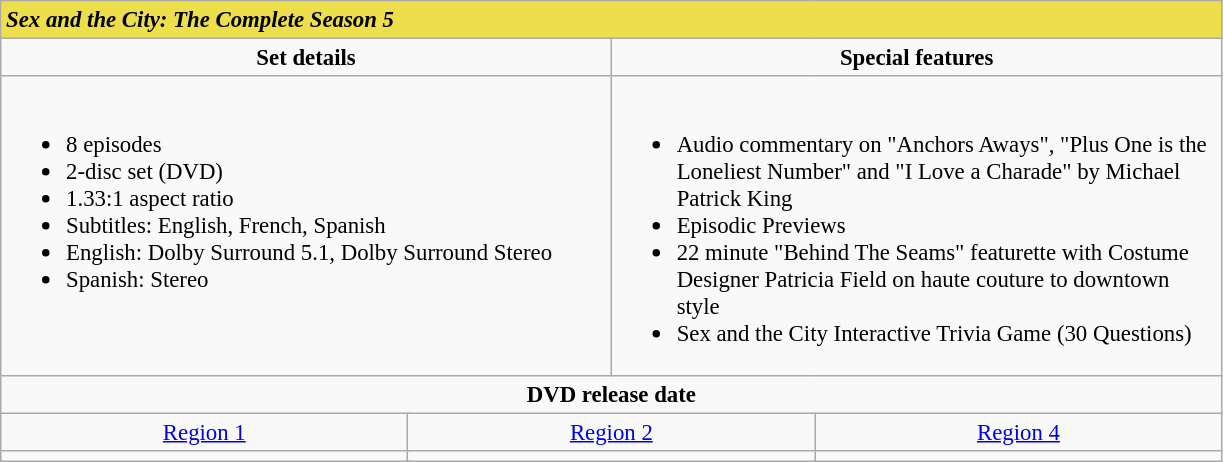<table class="wikitable" style="font-size: 95%;">
<tr style="background:#eddf4b">
<td colspan="6"><span><strong><em>Sex and the City: The Complete Season 5</em></strong></span></td>
</tr>
<tr style="text-align:center;">
<td style="width:400px;" colspan="3"><strong>Set details</strong></td>
<td style="width:400px;" colspan="3"><strong>Special features</strong></td>
</tr>
<tr valign="top">
<td colspan="3"  style="text-align:left; width:300px;"><br><ul><li>8 episodes</li><li>2-disc set (DVD)</li><li>1.33:1 aspect ratio</li><li>Subtitles: English, French, Spanish</li><li>English: Dolby Surround 5.1, Dolby Surround Stereo</li><li>Spanish: Stereo</li></ul></td>
<td colspan="3" style="text-align:left; width:300px;"><br><ul><li>Audio commentary on "Anchors Aways", "Plus One is the Loneliest Number" and "I Love a Charade" by Michael Patrick King</li><li>Episodic Previews</li><li>22 minute "Behind The Seams" featurette with Costume Designer Patricia Field on haute couture to downtown style</li><li>Sex and the City Interactive Trivia Game (30 Questions)</li></ul></td>
</tr>
<tr>
<td colspan="6" style="text-align:center;"><strong>DVD release date</strong></td>
</tr>
<tr style="text-align:center;">
<td colspan="2" style="text-align:center;"><a href='#'>Region 1</a></td>
<td colspan="2" style="text-align:center;"><a href='#'>Region 2</a></td>
<td colspan="2" style="text-align:center;"><a href='#'>Region 4</a></td>
</tr>
<tr style="text-align:center;">
<td colspan="2"></td>
<td colspan="2"></td>
<td colspan="2"></td>
</tr>
</table>
